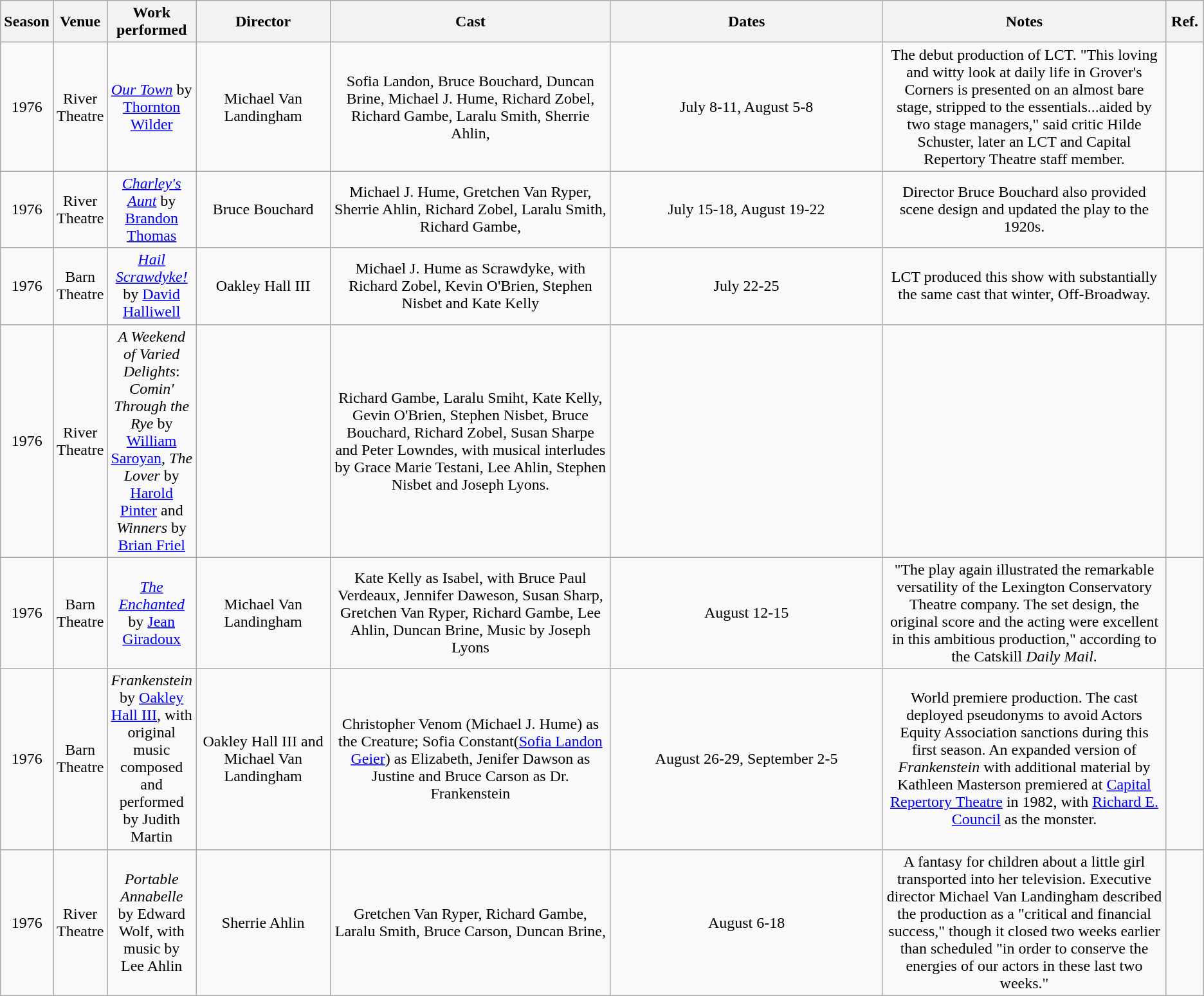<table class="wikitable mw-collapsible"class="wikitable mw-collapsible" style="text-align:center;">
<tr>
<th width="44">Season</th>
<th width="44">Venue</th>
<th width="44">Work performed</th>
<th width="154">Director</th>
<th width="363" class="unsortable">Cast</th>
<th width="363" class="unsortable">Dates</th>
<th width="363" class="unsortable">Notes</th>
<th width="33" class="unsortable">Ref.</th>
</tr>
<tr>
<td rowspan="1">1976</td>
<td>River Theatre</td>
<td><em><a href='#'>Our Town</a></em> by <a href='#'>Thornton Wilder</a></td>
<td>Michael Van Landingham</td>
<td>Sofia Landon, Bruce Bouchard, Duncan Brine, Michael J. Hume, Richard Zobel, Richard Gambe, Laralu Smith, Sherrie Ahlin,</td>
<td>July 8-11, August 5-8</td>
<td>The debut production of LCT. "This loving and witty look at daily life in Grover's Corners is presented on an almost bare stage, stripped to the essentials...aided by two stage managers," said critic Hilde Schuster, later an LCT and Capital Repertory Theatre staff member.</td>
<td></td>
</tr>
<tr>
<td rowspan="1">1976</td>
<td>River Theatre</td>
<td><em><a href='#'>Charley's Aunt</a></em> by <a href='#'>Brandon Thomas</a></td>
<td>Bruce Bouchard</td>
<td>Michael J. Hume, Gretchen Van Ryper, Sherrie Ahlin, Richard Zobel, Laralu Smith, Richard Gambe,</td>
<td>July 15-18, August 19-22</td>
<td>Director Bruce Bouchard also provided scene design and updated the play to the 1920s.</td>
<td></td>
</tr>
<tr>
<td rowspan="1">1976</td>
<td>Barn Theatre</td>
<td><em><a href='#'>Hail Scrawdyke!</a></em> by <a href='#'>David Halliwell</a></td>
<td>Oakley Hall III</td>
<td>Michael J. Hume as Scrawdyke, with Richard Zobel, Kevin O'Brien, Stephen Nisbet and Kate Kelly</td>
<td>July 22-25</td>
<td>LCT produced this show with substantially the same cast that winter, Off-Broadway.</td>
<td></td>
</tr>
<tr>
<td rowspan="1">1976</td>
<td>River Theatre</td>
<td><em>A Weekend of Varied Delights</em>: <em>Comin' Through the Rye</em> by <a href='#'>William Saroyan</a>, <em>The Lover</em> by <a href='#'>Harold Pinter</a> and <em>Winners</em> by <a href='#'>Brian Friel</a></td>
<td></td>
<td>Richard Gambe, Laralu Smiht, Kate Kelly, Gevin O'Brien, Stephen Nisbet, Bruce Bouchard, Richard Zobel, Susan Sharpe and Peter Lowndes, with musical interludes by Grace Marie Testani, Lee Ahlin, Stephen Nisbet and Joseph Lyons.</td>
<td></td>
<td></td>
</tr>
<tr>
<td rowspan="1">1976</td>
<td>Barn Theatre</td>
<td><a href='#'><em>The Enchanted</em></a> by <a href='#'>Jean Giradoux</a></td>
<td>Michael Van Landingham</td>
<td>Kate Kelly as Isabel, with Bruce Paul Verdeaux, Jennifer Daweson, Susan Sharp, Gretchen Van Ryper, Richard Gambe, Lee Ahlin, Duncan Brine, Music by Joseph Lyons</td>
<td>August 12-15</td>
<td>"The play again illustrated the remarkable versatility of the Lexington Conservatory Theatre company. The set design, the original score and the acting were excellent in this ambitious production," according to the Catskill <em>Daily Mail</em>.</td>
<td></td>
</tr>
<tr>
<td rowspan="1">1976</td>
<td>Barn Theatre</td>
<td><em>Frankenstein</em> by <a href='#'>Oakley Hall III</a>, with original music composed and performed by Judith Martin</td>
<td>Oakley Hall III and Michael Van Landingham</td>
<td>Christopher Venom (Michael J. Hume) as the Creature; Sofia Constant(<a href='#'>Sofia Landon Geier</a>) as Elizabeth, Jenifer Dawson as Justine and Bruce Carson as Dr. Frankenstein</td>
<td>August 26-29, September 2-5</td>
<td>World premiere production. The cast deployed pseudonyms to avoid Actors Equity Association sanctions during this first season. An expanded version of <em>Frankenstein</em> with additional material by Kathleen Masterson premiered at <a href='#'>Capital Repertory Theatre</a> in 1982, with <a href='#'>Richard E. Council</a> as the monster.</td>
<td></td>
</tr>
<tr>
<td rowspan="1">1976</td>
<td>River Theatre</td>
<td><em>Portable Annabelle</em> by Edward Wolf, with music by Lee Ahlin</td>
<td>Sherrie Ahlin</td>
<td>Gretchen Van Ryper, Richard Gambe, Laralu Smith, Bruce Carson, Duncan Brine,</td>
<td>August 6-18</td>
<td>A fantasy for children about a little girl transported into her television. Executive director Michael Van Landingham described the production as a "critical and financial success," though it closed two weeks earlier than scheduled "in order to conserve the energies of our actors in these last two weeks."</td>
<td></td>
</tr>
</table>
